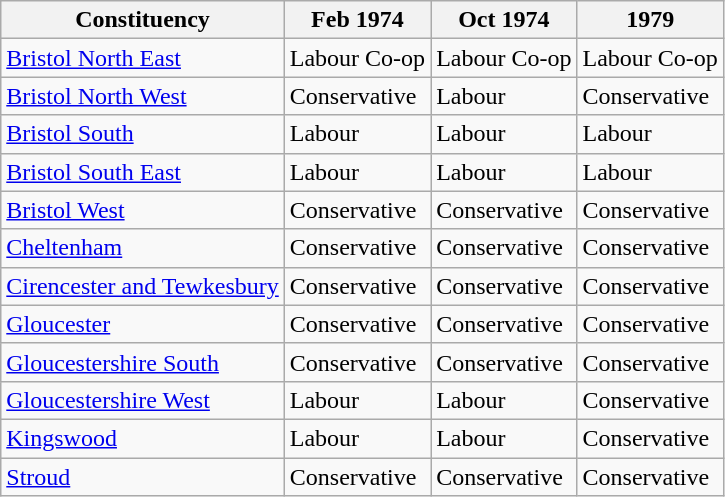<table class="wikitable">
<tr>
<th>Constituency</th>
<th>Feb 1974</th>
<th>Oct 1974</th>
<th>1979</th>
</tr>
<tr>
<td><a href='#'>Bristol North East</a></td>
<td bgcolor=>Labour Co-op</td>
<td bgcolor=>Labour Co-op</td>
<td bgcolor=>Labour Co-op</td>
</tr>
<tr>
<td><a href='#'>Bristol North West</a></td>
<td bgcolor=>Conservative</td>
<td bgcolor=>Labour</td>
<td bgcolor=>Conservative</td>
</tr>
<tr>
<td><a href='#'>Bristol South</a></td>
<td bgcolor=>Labour</td>
<td bgcolor=>Labour</td>
<td bgcolor=>Labour</td>
</tr>
<tr>
<td><a href='#'>Bristol South East</a></td>
<td bgcolor=>Labour</td>
<td bgcolor=>Labour</td>
<td bgcolor=>Labour</td>
</tr>
<tr>
<td><a href='#'>Bristol West</a></td>
<td bgcolor=>Conservative</td>
<td bgcolor=>Conservative</td>
<td bgcolor=>Conservative</td>
</tr>
<tr>
<td><a href='#'>Cheltenham</a></td>
<td bgcolor=>Conservative</td>
<td bgcolor=>Conservative</td>
<td bgcolor=>Conservative</td>
</tr>
<tr>
<td><a href='#'>Cirencester and Tewkesbury</a></td>
<td bgcolor=>Conservative</td>
<td bgcolor=>Conservative</td>
<td bgcolor=>Conservative</td>
</tr>
<tr>
<td><a href='#'>Gloucester</a></td>
<td bgcolor=>Conservative</td>
<td bgcolor=>Conservative</td>
<td bgcolor=>Conservative</td>
</tr>
<tr>
<td><a href='#'>Gloucestershire South</a></td>
<td bgcolor=>Conservative</td>
<td bgcolor=>Conservative</td>
<td bgcolor=>Conservative</td>
</tr>
<tr>
<td><a href='#'>Gloucestershire West</a></td>
<td bgcolor=>Labour</td>
<td bgcolor=>Labour</td>
<td bgcolor=>Conservative</td>
</tr>
<tr>
<td><a href='#'>Kingswood</a></td>
<td bgcolor=>Labour</td>
<td bgcolor=>Labour</td>
<td bgcolor=>Conservative</td>
</tr>
<tr>
<td><a href='#'>Stroud</a></td>
<td bgcolor=>Conservative</td>
<td bgcolor=>Conservative</td>
<td bgcolor=>Conservative</td>
</tr>
</table>
